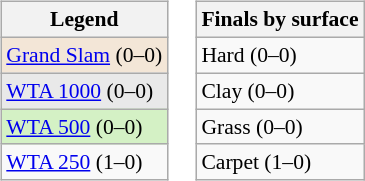<table>
<tr valign=top>
<td><br><table class=wikitable style=font-size:90%>
<tr>
<th>Legend</th>
</tr>
<tr>
<td bgcolor=F3E6D7><a href='#'>Grand Slam</a> (0–0)</td>
</tr>
<tr>
<td bgcolor=e9e9e9><a href='#'>WTA 1000</a> (0–0)</td>
</tr>
<tr>
<td bgcolor=d4f1c5><a href='#'>WTA 500</a> (0–0)</td>
</tr>
<tr>
<td><a href='#'>WTA 250</a> (1–0)</td>
</tr>
</table>
</td>
<td><br><table class=wikitable style=font-size:90%>
<tr>
<th>Finals by surface</th>
</tr>
<tr>
<td>Hard (0–0)</td>
</tr>
<tr>
<td>Clay (0–0)</td>
</tr>
<tr>
<td>Grass (0–0)</td>
</tr>
<tr>
<td>Carpet (1–0)</td>
</tr>
</table>
</td>
</tr>
</table>
